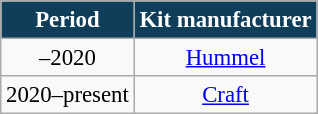<table class="wikitable" style="font-size: 95%; text-align:center;">
<tr>
<th scope=col style="color:white; background:#0F3E5A;">Period</th>
<th scope=col style="color:white; background:#0F3E5A;">Kit manufacturer</th>
</tr>
<tr>
<td>–2020</td>
<td> <a href='#'>Hummel</a></td>
</tr>
<tr>
<td>2020–present</td>
<td> <a href='#'>Craft</a></td>
</tr>
</table>
